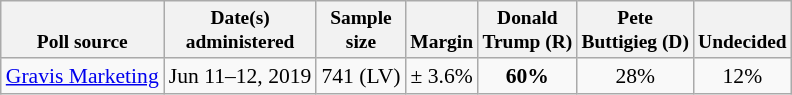<table class="wikitable" style="font-size:90%;text-align:center;">
<tr valign=bottom style="font-size:90%;">
<th>Poll source</th>
<th>Date(s)<br>administered</th>
<th>Sample<br>size</th>
<th>Margin<br></th>
<th>Donald<br>Trump (R)</th>
<th>Pete<br>Buttigieg (D)</th>
<th>Undecided</th>
</tr>
<tr>
<td style="text-align:left;"><a href='#'>Gravis Marketing</a></td>
<td>Jun 11–12, 2019</td>
<td>741 (LV)</td>
<td>± 3.6%</td>
<td><strong>60%</strong></td>
<td>28%</td>
<td>12%</td>
</tr>
</table>
